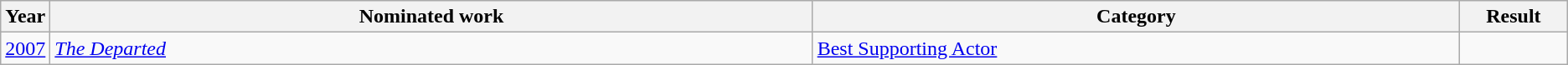<table class=wikitable>
<tr>
<th scope="col" style="width:1em;">Year</th>
<th scope="col" style="width:39em;">Nominated work</th>
<th scope="col" style="width:33em;">Category</th>
<th scope="col" style="width:5em;">Result</th>
</tr>
<tr>
<td><a href='#'>2007</a></td>
<td><em><a href='#'>The Departed</a></em></td>
<td><a href='#'>Best Supporting Actor</a></td>
<td></td>
</tr>
</table>
